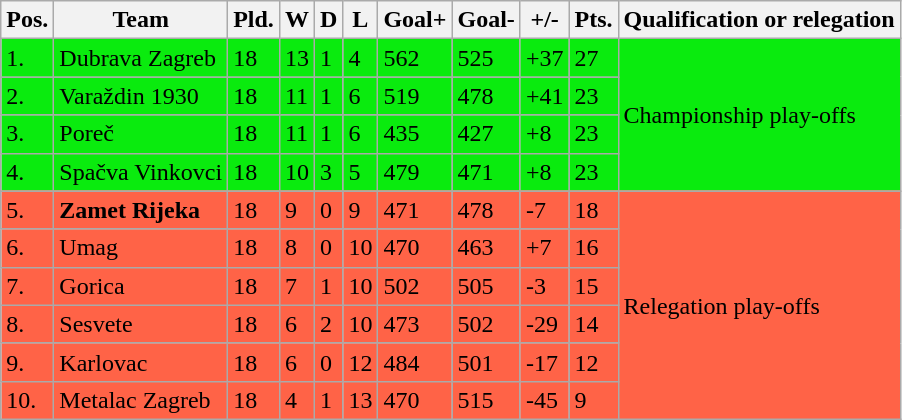<table class="wikitable">
<tr>
<th>Pos.</th>
<th>Team</th>
<th>Pld.</th>
<th>W</th>
<th>D</th>
<th>L</th>
<th>Goal+</th>
<th>Goal-</th>
<th>+/-</th>
<th>Pts.</th>
<th>Qualification or relegation</th>
</tr>
<tr bgcolor="paleblue">
<td>1.</td>
<td>Dubrava Zagreb</td>
<td>18</td>
<td>13</td>
<td>1</td>
<td>4</td>
<td>562</td>
<td>525</td>
<td>+37</td>
<td>27</td>
<td rowspan=4>Championship play-offs</td>
</tr>
<tr bgcolor="paleblue">
<td>2.</td>
<td>Varaždin 1930</td>
<td>18</td>
<td>11</td>
<td>1</td>
<td>6</td>
<td>519</td>
<td>478</td>
<td>+41</td>
<td>23</td>
</tr>
<tr bgcolor="paleblue">
<td>3.</td>
<td>Poreč</td>
<td>18</td>
<td>11</td>
<td>1</td>
<td>6</td>
<td>435</td>
<td>427</td>
<td>+8</td>
<td>23</td>
</tr>
<tr bgcolor="paleblue">
<td>4.</td>
<td>Spačva Vinkovci</td>
<td>18</td>
<td>10</td>
<td>3</td>
<td>5</td>
<td>479</td>
<td>471</td>
<td>+8</td>
<td>23</td>
</tr>
<tr style="background:tomato;">
<td>5.</td>
<td><strong>Zamet Rijeka</strong></td>
<td>18</td>
<td>9</td>
<td>0</td>
<td>9</td>
<td>471</td>
<td>478</td>
<td>-7</td>
<td>18</td>
<td rowspan=6>Relegation play-offs</td>
</tr>
<tr style="background:tomato;">
<td>6.</td>
<td>Umag</td>
<td>18</td>
<td>8</td>
<td>0</td>
<td>10</td>
<td>470</td>
<td>463</td>
<td>+7</td>
<td>16</td>
</tr>
<tr style="background:tomato;">
<td>7.</td>
<td>Gorica</td>
<td>18</td>
<td>7</td>
<td>1</td>
<td>10</td>
<td>502</td>
<td>505</td>
<td>-3</td>
<td>15</td>
</tr>
<tr style="background:tomato;">
<td>8.</td>
<td>Sesvete</td>
<td>18</td>
<td>6</td>
<td>2</td>
<td>10</td>
<td>473</td>
<td>502</td>
<td>-29</td>
<td>14</td>
</tr>
<tr style="background:tomato;">
<td>9.</td>
<td>Karlovac</td>
<td>18</td>
<td>6</td>
<td>0</td>
<td>12</td>
<td>484</td>
<td>501</td>
<td>-17</td>
<td>12</td>
</tr>
<tr style="background:tomato;">
<td>10.</td>
<td>Metalac Zagreb</td>
<td>18</td>
<td>4</td>
<td>1</td>
<td>13</td>
<td>470</td>
<td>515</td>
<td>-45</td>
<td>9</td>
</tr>
</table>
